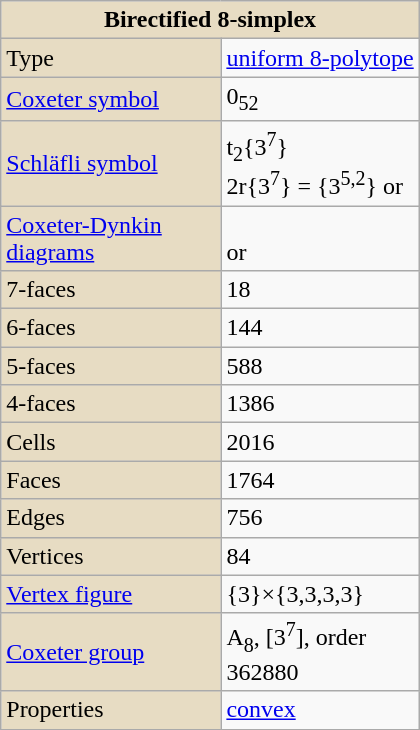<table class="wikitable" align="right" style="margin-left:10px" width="280">
<tr>
<th style="background:#e7dcc3;" colspan="2">Birectified 8-simplex</th>
</tr>
<tr>
<td style="background:#e7dcc3;">Type</td>
<td><a href='#'>uniform 8-polytope</a></td>
</tr>
<tr>
<td bgcolor=#e7dcc3><a href='#'>Coxeter symbol</a></td>
<td>0<sub>52</sub></td>
</tr>
<tr>
<td style="background:#e7dcc3;"><a href='#'>Schläfli symbol</a></td>
<td>t<sub>2</sub>{3<sup>7</sup>}<br>2r{3<sup>7</sup>} = {3<sup>5,2</sup>} or<br></td>
</tr>
<tr>
<td style="background:#e7dcc3;"><a href='#'>Coxeter-Dynkin diagrams</a></td>
<td><br>or </td>
</tr>
<tr>
<td style="background:#e7dcc3;">7-faces</td>
<td>18</td>
</tr>
<tr>
<td style="background:#e7dcc3;">6-faces</td>
<td>144</td>
</tr>
<tr>
<td style="background:#e7dcc3;">5-faces</td>
<td>588</td>
</tr>
<tr>
<td style="background:#e7dcc3;">4-faces</td>
<td>1386</td>
</tr>
<tr>
<td style="background:#e7dcc3;">Cells</td>
<td>2016</td>
</tr>
<tr>
<td style="background:#e7dcc3;">Faces</td>
<td>1764</td>
</tr>
<tr>
<td style="background:#e7dcc3;">Edges</td>
<td>756</td>
</tr>
<tr>
<td style="background:#e7dcc3;">Vertices</td>
<td>84</td>
</tr>
<tr>
<td style="background:#e7dcc3;"><a href='#'>Vertex figure</a></td>
<td>{3}×{3,3,3,3}</td>
</tr>
<tr>
<td style="background:#e7dcc3;"><a href='#'>Coxeter group</a></td>
<td>A<sub>8</sub>, [3<sup>7</sup>], order 362880</td>
</tr>
<tr>
<td style="background:#e7dcc3;">Properties</td>
<td><a href='#'>convex</a></td>
</tr>
</table>
